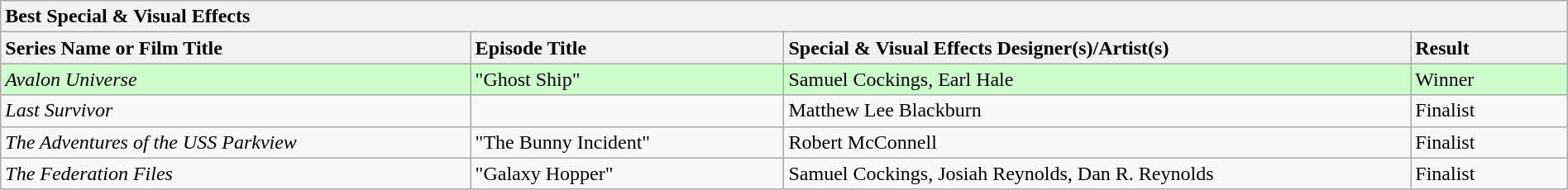<table class="wikitable" width=100%>
<tr>
<th colspan="4" ! style="text-align:left;">Best Special & Visual Effects</th>
</tr>
<tr>
<th style="text-align:left; width: 30%;"><strong>Series Name or Film Title</strong></th>
<th style="text-align:left; width: 20%;"><strong>Episode Title</strong></th>
<th style="text-align:left; width: 40%;"><strong>Special & Visual Effects Designer(s)/Artist(s)</strong></th>
<th style="text-align:left; width: 10%;"><strong>Result</strong></th>
</tr>
<tr style="background-color:#ccffcc;">
<td><em>Avalon Universe</em></td>
<td>"Ghost Ship"</td>
<td>Samuel Cockings, Earl Hale</td>
<td>Winner</td>
</tr>
<tr>
<td><em>Last Survivor</em></td>
<td></td>
<td>Matthew Lee Blackburn</td>
<td>Finalist</td>
</tr>
<tr>
<td><em>The Adventures of the USS Parkview</em></td>
<td>"The Bunny Incident"</td>
<td>Robert McConnell</td>
<td>Finalist</td>
</tr>
<tr>
<td><em>The Federation Files</em></td>
<td>"Galaxy Hopper"</td>
<td>Samuel Cockings, Josiah Reynolds, Dan R. Reynolds</td>
<td>Finalist</td>
</tr>
</table>
